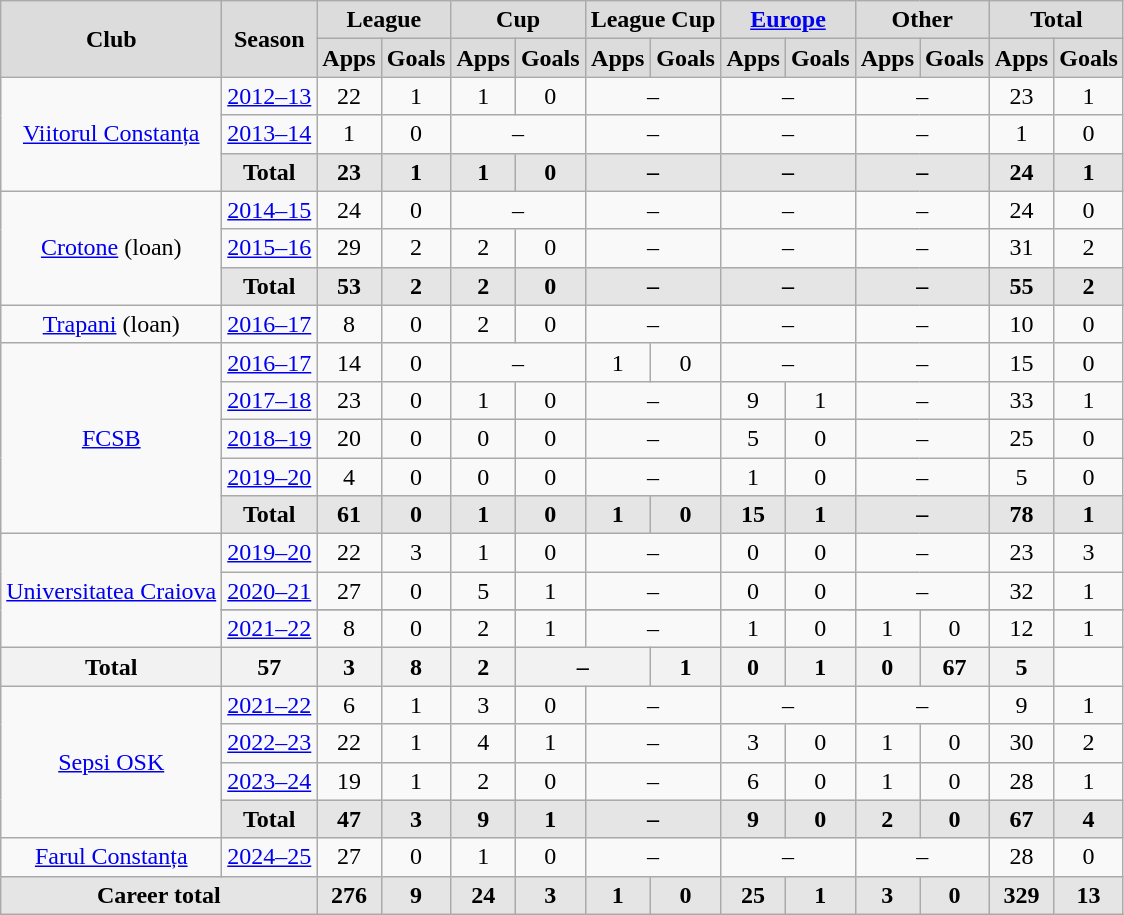<table class="wikitable" style="text-align: center;">
<tr>
<th style="background: #DCDCDC; text-align: center" rowspan="2"><strong>Club</strong></th>
<th style="background: #DCDCDC; text-align: center" rowspan="2"><strong>Season</strong></th>
<th style="background: #DCDCDC; text-align: center" colspan="2"><strong>League</strong></th>
<th style="background: #DCDCDC; text-align: center" colspan="2"><strong>Cup</strong></th>
<th style="background: #DCDCDC; text-align: center" colspan="2"><strong>League Cup</strong></th>
<th style="background: #DCDCDC; text-align: center" colspan="2"><a href='#'>Europe</a></th>
<th style="background: #DCDCDC; text-align: center" colspan="2"><strong>Other</strong></th>
<th style="background: #DCDCDC; text-align: center" colspan="3"><strong>Total</strong></th>
</tr>
<tr>
<th style="background:#dcdcdc; text-align:center;">Apps</th>
<th style="background:#dcdcdc; text-align:center;">Goals</th>
<th style="background:#dcdcdc; text-align:center;">Apps</th>
<th style="background:#dcdcdc; text-align:center;">Goals</th>
<th style="background:#dcdcdc; text-align:center;">Apps</th>
<th style="background:#dcdcdc; text-align:center;">Goals</th>
<th style="background:#dcdcdc; text-align:center;">Apps</th>
<th style="background:#dcdcdc; text-align:center;">Goals</th>
<th style="background:#dcdcdc; text-align:center;">Apps</th>
<th style="background:#dcdcdc; text-align:center;">Goals</th>
<th style="background:#dcdcdc; text-align:center;">Apps</th>
<th style="background:#dcdcdc; text-align:center;">Goals</th>
</tr>
<tr>
<td rowspan="3"><a href='#'>Viitorul Constanța</a></td>
<td><a href='#'>2012–13</a></td>
<td>22</td>
<td>1</td>
<td>1</td>
<td>0</td>
<td rowspan=1 colspan="2">–</td>
<td rowspan=1 colspan="2">–</td>
<td rowspan=1 colspan="2">–</td>
<td>23</td>
<td>1</td>
</tr>
<tr>
<td><a href='#'>2013–14</a></td>
<td>1</td>
<td>0</td>
<td rowspan=1 colspan="2">–</td>
<td rowspan=1 colspan="2">–</td>
<td rowspan=1 colspan="2">–</td>
<td rowspan=1 colspan="2">–</td>
<td>1</td>
<td>0</td>
</tr>
<tr>
<th style="background: #E5E5E5; text-align: center" colspan="1">Total</th>
<th style="background:#e5e5e5; text-align:center;">23</th>
<th style="background:#e5e5e5; text-align:center;">1</th>
<th style="background:#e5e5e5; text-align:center;">1</th>
<th style="background:#e5e5e5; text-align:center;">0</th>
<th colspan="2" style="background:#e5e5e5; text-align:center;">–</th>
<th colspan="2" style="background:#e5e5e5; text-align:center;">–</th>
<th colspan="2" style="background:#e5e5e5; text-align:center;">–</th>
<th style="background:#e5e5e5; text-align:center;">24</th>
<th style="background:#e5e5e5; text-align:center;">1</th>
</tr>
<tr>
<td rowspan="3"><a href='#'>Crotone</a> (loan)</td>
<td><a href='#'>2014–15</a></td>
<td>24</td>
<td>0</td>
<td rowspan=1 colspan="2">–</td>
<td rowspan=1 colspan="2">–</td>
<td rowspan=1 colspan="2">–</td>
<td rowspan=1 colspan="2">–</td>
<td>24</td>
<td>0</td>
</tr>
<tr>
<td><a href='#'>2015–16</a></td>
<td>29</td>
<td>2</td>
<td>2</td>
<td>0</td>
<td rowspan=1 colspan="2">–</td>
<td rowspan=1 colspan="2">–</td>
<td rowspan=1 colspan="2">–</td>
<td>31</td>
<td>2</td>
</tr>
<tr>
<th style="background: #E5E5E5; text-align: center" colspan="1">Total</th>
<th style="background:#e5e5e5; text-align:center;">53</th>
<th style="background:#e5e5e5; text-align:center;">2</th>
<th style="background:#e5e5e5; text-align:center;">2</th>
<th style="background:#e5e5e5; text-align:center;">0</th>
<th colspan="2" style="background:#e5e5e5; text-align:center;">–</th>
<th colspan="2" style="background:#e5e5e5; text-align:center;">–</th>
<th colspan="2" style="background:#e5e5e5; text-align:center;">–</th>
<th style="background:#e5e5e5; text-align:center;">55</th>
<th style="background:#e5e5e5; text-align:center;">2</th>
</tr>
<tr>
<td rowspan="1"><a href='#'>Trapani</a> (loan)</td>
<td><a href='#'>2016–17</a></td>
<td>8</td>
<td>0</td>
<td>2</td>
<td>0</td>
<td rowspan=1 colspan="2">–</td>
<td rowspan=1 colspan="2">–</td>
<td rowspan=1 colspan="2">–</td>
<td>10</td>
<td>0</td>
</tr>
<tr>
<td rowspan="5"><a href='#'>FCSB</a></td>
<td><a href='#'>2016–17</a></td>
<td>14</td>
<td>0</td>
<td rowspan=1 colspan="2">–</td>
<td>1</td>
<td>0</td>
<td rowspan=1 colspan="2">–</td>
<td rowspan=1 colspan="2">–</td>
<td>15</td>
<td>0</td>
</tr>
<tr>
<td><a href='#'>2017–18</a></td>
<td>23</td>
<td>0</td>
<td>1</td>
<td>0</td>
<td rowspan=1 colspan="2">–</td>
<td>9</td>
<td>1</td>
<td rowspan=1 colspan="2">–</td>
<td>33</td>
<td>1</td>
</tr>
<tr>
<td><a href='#'>2018–19</a></td>
<td>20</td>
<td>0</td>
<td>0</td>
<td>0</td>
<td colspan="2">–</td>
<td>5</td>
<td>0</td>
<td colspan="2">–</td>
<td>25</td>
<td>0</td>
</tr>
<tr>
<td><a href='#'>2019–20</a></td>
<td>4</td>
<td>0</td>
<td>0</td>
<td>0</td>
<td colspan="2">–</td>
<td>1</td>
<td>0</td>
<td colspan="2">–</td>
<td>5</td>
<td>0</td>
</tr>
<tr>
<th style="background: #E5E5E5; text-align: center" colspan="1">Total</th>
<th style="background:#e5e5e5; text-align:center;">61</th>
<th style="background:#e5e5e5; text-align:center;">0</th>
<th style="background:#e5e5e5; text-align:center;">1</th>
<th style="background:#e5e5e5; text-align:center;">0</th>
<th style="background:#e5e5e5; text-align:center;">1</th>
<th style="background:#e5e5e5; text-align:center;">0</th>
<th style="background:#e5e5e5; text-align:center;">15</th>
<th style="background:#e5e5e5; text-align:center;">1</th>
<th colspan="2" style="background:#e5e5e5; text-align:center;">–</th>
<th style="background:#e5e5e5; text-align:center;">78</th>
<th style="background:#e5e5e5; text-align:center;">1</th>
</tr>
<tr>
<td rowspan="4"><a href='#'>Universitatea Craiova</a></td>
<td><a href='#'>2019–20</a></td>
<td>22</td>
<td>3</td>
<td>1</td>
<td>0</td>
<td rowspan=1 colspan="2">–</td>
<td>0</td>
<td>0</td>
<td rowspan=1 colspan="2">–</td>
<td>23</td>
<td>3</td>
</tr>
<tr>
<td><a href='#'>2020–21</a></td>
<td>27</td>
<td>0</td>
<td>5</td>
<td>1</td>
<td colspan="2">–</td>
<td>0</td>
<td>0</td>
<td colspan="2">–</td>
<td>32</td>
<td>1</td>
</tr>
<tr>
</tr>
<tr>
<td><a href='#'>2021–22</a></td>
<td>8</td>
<td>0</td>
<td>2</td>
<td>1</td>
<td colspan="2">–</td>
<td>1</td>
<td>0</td>
<td>1</td>
<td>0</td>
<td>12</td>
<td>1</td>
</tr>
<tr>
<th colspan="1">Total</th>
<th>57</th>
<th>3</th>
<th>8</th>
<th>2</th>
<th colspan="2">–</th>
<th>1</th>
<th>0</th>
<th>1</th>
<th>0</th>
<th>67</th>
<th>5</th>
</tr>
<tr>
<td rowspan="4"><a href='#'>Sepsi OSK</a></td>
<td><a href='#'>2021–22</a></td>
<td>6</td>
<td>1</td>
<td>3</td>
<td>0</td>
<td rowspan=1 colspan="2">–</td>
<td rowspan=1 colspan="2">–</td>
<td rowspan=1 colspan="2">–</td>
<td>9</td>
<td>1</td>
</tr>
<tr>
<td><a href='#'>2022–23</a></td>
<td>22</td>
<td>1</td>
<td>4</td>
<td>1</td>
<td rowspan=1 colspan="2">–</td>
<td>3</td>
<td>0</td>
<td>1</td>
<td>0</td>
<td>30</td>
<td>2</td>
</tr>
<tr>
<td><a href='#'>2023–24</a></td>
<td>19</td>
<td>1</td>
<td>2</td>
<td>0</td>
<td rowspan=1 colspan="2">–</td>
<td>6</td>
<td>0</td>
<td>1</td>
<td>0</td>
<td>28</td>
<td>1</td>
</tr>
<tr>
<th style="background: #E5E5E5; text-align: center" colspan="1">Total</th>
<th style="background:#e5e5e5; text-align:center;">47</th>
<th style="background:#e5e5e5; text-align:center;">3</th>
<th style="background:#e5e5e5; text-align:center;">9</th>
<th style="background:#e5e5e5; text-align:center;">1</th>
<th colspan="2" style="background:#e5e5e5; text-align:center;">–</th>
<th style="background:#e5e5e5; text-align:center;">9</th>
<th style="background:#e5e5e5; text-align:center;">0</th>
<th style="background:#e5e5e5; text-align:center;">2</th>
<th style="background:#e5e5e5; text-align:center;">0</th>
<th style="background:#e5e5e5; text-align:center;">67</th>
<th style="background:#e5e5e5; text-align:center;">4</th>
</tr>
<tr>
<td><a href='#'>Farul Constanța</a></td>
<td><a href='#'>2024–25</a></td>
<td>27</td>
<td>0</td>
<td>1</td>
<td>0</td>
<td rowspan=1 colspan="2">–</td>
<td rowspan=1 colspan="2">–</td>
<td rowspan=1 colspan="2">–</td>
<td>28</td>
<td>0</td>
</tr>
<tr>
<th colspan="2" style="background: #e5e5e5; text-align: center"><strong>Career total</strong></th>
<th style="background:#e5e5e5; text-align:center;">276</th>
<th style="background:#e5e5e5; text-align:center;">9</th>
<th style="background:#e5e5e5; text-align:center;">24</th>
<th style="background:#e5e5e5; text-align:center;">3</th>
<th style="background:#e5e5e5; text-align:center;">1</th>
<th style="background:#e5e5e5; text-align:center;">0</th>
<th style="background:#e5e5e5; text-align:center;">25</th>
<th style="background:#e5e5e5; text-align:center;">1</th>
<th style="background:#e5e5e5; text-align:center;">3</th>
<th style="background:#e5e5e5; text-align:center;">0</th>
<th style="background:#e5e5e5; text-align:center;">329</th>
<th style="background:#e5e5e5; text-align:center;">13</th>
</tr>
</table>
